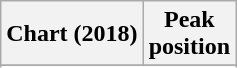<table class="wikitable plainrowheaders">
<tr>
<th>Chart (2018)</th>
<th>Peak<br>position</th>
</tr>
<tr>
</tr>
<tr>
</tr>
</table>
